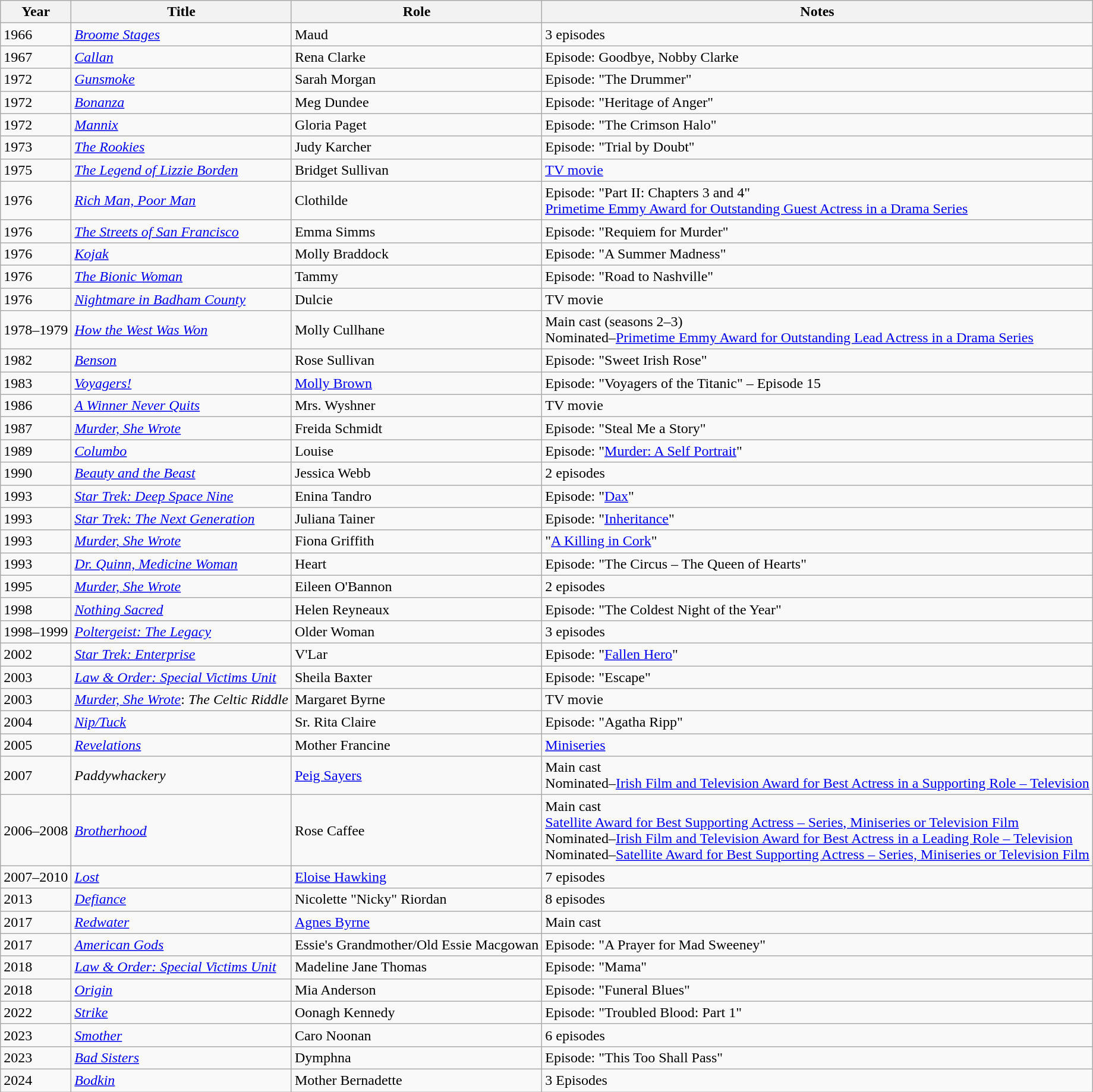<table class="wikitable sortable">
<tr>
<th>Year</th>
<th>Title</th>
<th>Role</th>
<th>Notes</th>
</tr>
<tr>
<td>1966</td>
<td><em><a href='#'>Broome Stages</a></em></td>
<td>Maud</td>
<td>3 episodes</td>
</tr>
<tr>
<td>1967</td>
<td><em><a href='#'>Callan</a></em></td>
<td>Rena Clarke</td>
<td>Episode: Goodbye, Nobby Clarke</td>
</tr>
<tr>
<td>1972</td>
<td><em><a href='#'>Gunsmoke</a></em></td>
<td>Sarah Morgan</td>
<td>Episode: "The Drummer"</td>
</tr>
<tr>
<td>1972</td>
<td><em><a href='#'>Bonanza</a></em></td>
<td>Meg Dundee</td>
<td>Episode: "Heritage of Anger"</td>
</tr>
<tr>
<td>1972</td>
<td><em><a href='#'>Mannix</a></em></td>
<td>Gloria Paget</td>
<td>Episode: "The Crimson Halo"</td>
</tr>
<tr>
<td>1973</td>
<td><em><a href='#'>The Rookies</a></em></td>
<td>Judy Karcher</td>
<td>Episode: "Trial by Doubt"</td>
</tr>
<tr>
<td>1975</td>
<td><em><a href='#'>The Legend of Lizzie Borden</a></em></td>
<td>Bridget Sullivan</td>
<td><a href='#'>TV movie</a></td>
</tr>
<tr>
<td>1976</td>
<td><em><a href='#'>Rich Man, Poor Man</a></em></td>
<td>Clothilde</td>
<td>Episode: "Part II: Chapters 3 and 4"<br><a href='#'>Primetime Emmy Award for Outstanding Guest Actress in a Drama Series</a></td>
</tr>
<tr>
<td>1976</td>
<td><em><a href='#'>The Streets of San Francisco</a></em></td>
<td>Emma Simms</td>
<td>Episode: "Requiem for Murder"</td>
</tr>
<tr>
<td>1976</td>
<td><em><a href='#'>Kojak</a></em></td>
<td>Molly Braddock</td>
<td>Episode: "A Summer Madness"</td>
</tr>
<tr>
<td>1976</td>
<td><em><a href='#'>The Bionic Woman</a></em></td>
<td>Tammy</td>
<td>Episode: "Road to Nashville"</td>
</tr>
<tr>
<td>1976</td>
<td><em><a href='#'>Nightmare in Badham County</a></em></td>
<td>Dulcie</td>
<td>TV movie</td>
</tr>
<tr>
<td>1978–1979</td>
<td><em><a href='#'>How the West Was Won</a></em></td>
<td>Molly Cullhane</td>
<td>Main cast (seasons 2–3)<br>Nominated–<a href='#'>Primetime Emmy Award for Outstanding Lead Actress in a Drama Series</a></td>
</tr>
<tr>
<td>1982</td>
<td><em><a href='#'>Benson</a></em></td>
<td>Rose Sullivan</td>
<td>Episode: "Sweet Irish Rose"</td>
</tr>
<tr>
<td>1983</td>
<td><em><a href='#'>Voyagers!</a></em></td>
<td><a href='#'>Molly Brown</a></td>
<td>Episode: "Voyagers of the Titanic" – Episode 15</td>
</tr>
<tr>
<td>1986</td>
<td><em><a href='#'>A Winner Never Quits</a></em></td>
<td>Mrs. Wyshner</td>
<td>TV movie</td>
</tr>
<tr>
<td>1987</td>
<td><em><a href='#'>Murder, She Wrote</a></em></td>
<td>Freida Schmidt</td>
<td>Episode: "Steal Me a Story"</td>
</tr>
<tr>
<td>1989</td>
<td><em><a href='#'>Columbo</a></em></td>
<td>Louise</td>
<td>Episode: "<a href='#'>Murder: A Self Portrait</a>"</td>
</tr>
<tr>
<td>1990</td>
<td><em><a href='#'>Beauty and the Beast</a></em></td>
<td>Jessica Webb</td>
<td>2 episodes</td>
</tr>
<tr>
<td>1993</td>
<td><em><a href='#'>Star Trek: Deep Space Nine</a></em></td>
<td>Enina Tandro</td>
<td>Episode: "<a href='#'>Dax</a>"</td>
</tr>
<tr>
<td>1993</td>
<td><em><a href='#'>Star Trek: The Next Generation</a></em></td>
<td>Juliana Tainer</td>
<td>Episode: "<a href='#'>Inheritance</a>"</td>
</tr>
<tr>
<td>1993</td>
<td><em><a href='#'>Murder, She Wrote</a></em></td>
<td>Fiona Griffith</td>
<td>"<a href='#'>A Killing in Cork</a>"</td>
</tr>
<tr>
<td>1993</td>
<td><em><a href='#'>Dr. Quinn, Medicine Woman</a></em></td>
<td>Heart</td>
<td>Episode: "The Circus – The Queen of Hearts"</td>
</tr>
<tr>
<td>1995</td>
<td><em><a href='#'>Murder, She Wrote</a></em></td>
<td>Eileen O'Bannon</td>
<td>2 episodes</td>
</tr>
<tr>
<td>1998</td>
<td><em><a href='#'>Nothing Sacred</a></em></td>
<td>Helen Reyneaux</td>
<td>Episode: "The Coldest Night of the Year"</td>
</tr>
<tr>
<td>1998–1999</td>
<td><em><a href='#'>Poltergeist: The Legacy</a></em></td>
<td>Older Woman</td>
<td>3 episodes</td>
</tr>
<tr>
<td>2002</td>
<td><em><a href='#'>Star Trek: Enterprise</a></em></td>
<td>V'Lar</td>
<td>Episode: "<a href='#'>Fallen Hero</a>"</td>
</tr>
<tr>
<td>2003</td>
<td><em><a href='#'>Law & Order: Special Victims Unit</a></em></td>
<td>Sheila Baxter</td>
<td>Episode: "Escape"</td>
</tr>
<tr>
<td>2003</td>
<td><em><a href='#'>Murder, She Wrote</a></em>: <em>The Celtic Riddle</em></td>
<td>Margaret Byrne</td>
<td>TV movie</td>
</tr>
<tr>
<td>2004</td>
<td><em><a href='#'>Nip/Tuck</a></em></td>
<td>Sr. Rita Claire</td>
<td>Episode: "Agatha Ripp"</td>
</tr>
<tr>
<td>2005</td>
<td><em><a href='#'>Revelations</a></em></td>
<td>Mother Francine</td>
<td><a href='#'>Miniseries</a></td>
</tr>
<tr>
<td>2007</td>
<td><em>Paddywhackery</em></td>
<td><a href='#'>Peig Sayers</a></td>
<td>Main cast<br>Nominated–<a href='#'>Irish Film and Television Award for Best Actress in a Supporting Role – Television</a></td>
</tr>
<tr>
<td>2006–2008</td>
<td><em><a href='#'>Brotherhood</a></em></td>
<td>Rose Caffee</td>
<td>Main cast<br><a href='#'>Satellite Award for Best Supporting Actress – Series, Miniseries or Television Film</a><br>Nominated–<a href='#'>Irish Film and Television Award for Best Actress in a Leading Role – Television</a><br>Nominated–<a href='#'>Satellite Award for Best Supporting Actress – Series, Miniseries or Television Film</a></td>
</tr>
<tr>
<td>2007–2010</td>
<td><em><a href='#'>Lost</a></em></td>
<td><a href='#'>Eloise Hawking</a></td>
<td>7 episodes</td>
</tr>
<tr>
<td>2013</td>
<td><em><a href='#'>Defiance</a></em></td>
<td>Nicolette "Nicky" Riordan</td>
<td>8 episodes</td>
</tr>
<tr>
<td>2017</td>
<td><em><a href='#'>Redwater</a></em></td>
<td><a href='#'>Agnes Byrne</a></td>
<td>Main cast</td>
</tr>
<tr>
<td>2017</td>
<td><em><a href='#'>American Gods</a></em></td>
<td>Essie's Grandmother/Old Essie Macgowan</td>
<td>Episode: "A Prayer for Mad Sweeney"</td>
</tr>
<tr>
<td>2018</td>
<td><em><a href='#'>Law & Order: Special Victims Unit</a></em></td>
<td>Madeline Jane Thomas</td>
<td>Episode: "Mama"</td>
</tr>
<tr>
<td>2018</td>
<td><em><a href='#'>Origin</a></em></td>
<td>Mia Anderson</td>
<td>Episode: "Funeral Blues"</td>
</tr>
<tr>
<td>2022</td>
<td><em><a href='#'>Strike</a></em></td>
<td>Oonagh Kennedy</td>
<td>Episode: "Troubled Blood: Part 1"</td>
</tr>
<tr>
<td>2023</td>
<td><em><a href='#'>Smother</a></em></td>
<td>Caro Noonan</td>
<td>6 episodes</td>
</tr>
<tr>
<td>2023</td>
<td><em><a href='#'>Bad Sisters</a></em></td>
<td>Dymphna</td>
<td>Episode: "This Too Shall Pass"</td>
</tr>
<tr>
<td>2024</td>
<td><em><a href='#'>Bodkin</a></em></td>
<td>Mother Bernadette</td>
<td>3 Episodes</td>
</tr>
</table>
